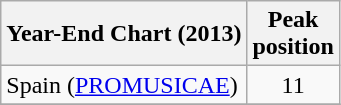<table class="wikitable sortable">
<tr>
<th scope="col">Year-End Chart (2013)</th>
<th scope="col">Peak<br>position</th>
</tr>
<tr>
<td>Spain (<a href='#'>PROMUSICAE</a>)</td>
<td style="text-align:center;">11</td>
</tr>
<tr>
</tr>
</table>
